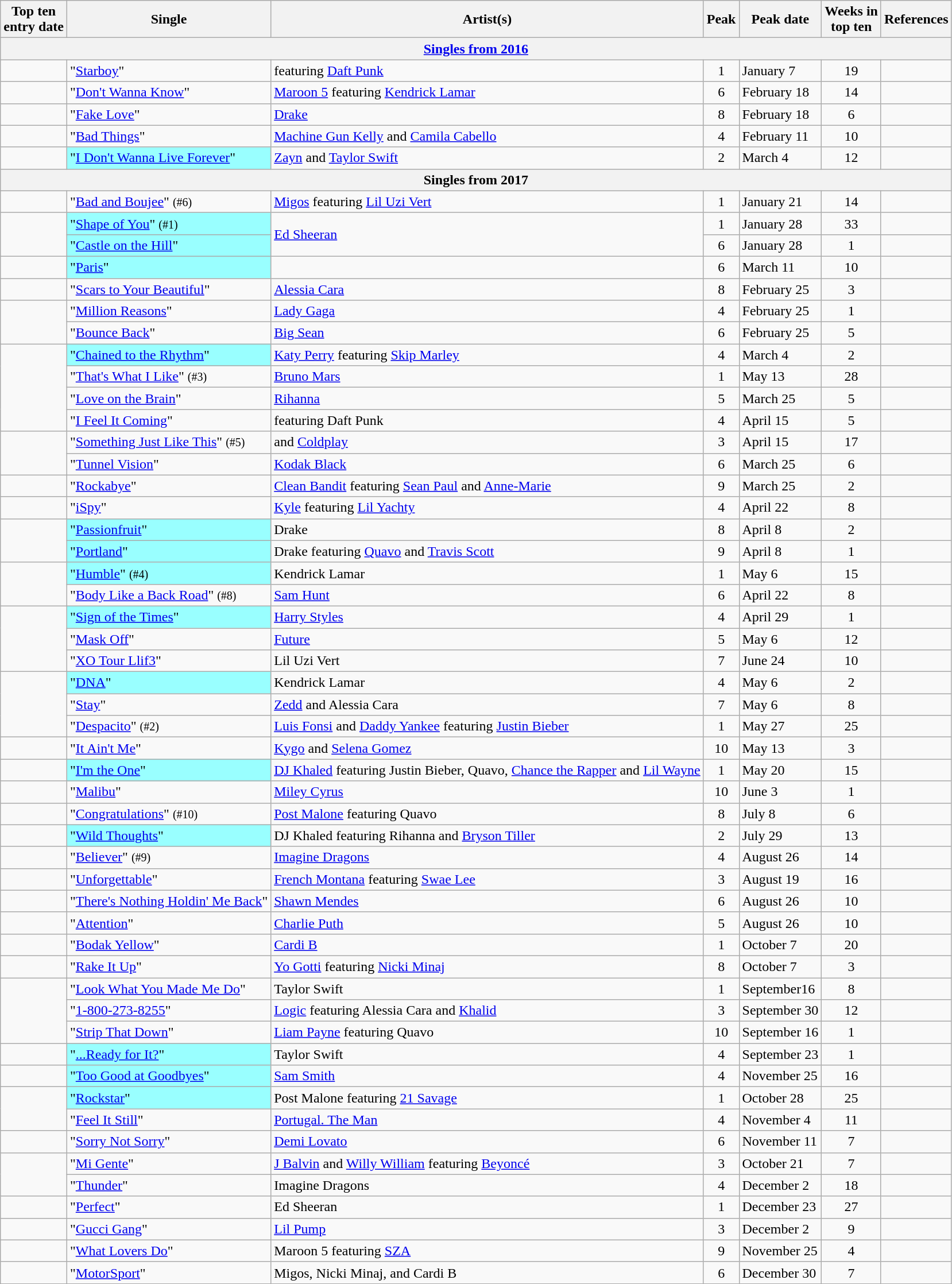<table class="wikitable sortable">
<tr>
<th>Top ten<br>entry date</th>
<th>Single</th>
<th>Artist(s)</th>
<th data-sort-type="number">Peak</th>
<th>Peak date</th>
<th data-sort-type="number">Weeks in<br>top ten</th>
<th>References</th>
</tr>
<tr>
<th colspan=7><a href='#'>Singles from 2016</a></th>
</tr>
<tr>
<td></td>
<td>"<a href='#'>Starboy</a>"</td>
<td> featuring <a href='#'>Daft Punk</a></td>
<td style="text-align:center;">1</td>
<td>January 7</td>
<td style="text-align:center;">19</td>
<td style="text-align:center;"></td>
</tr>
<tr>
<td></td>
<td>"<a href='#'>Don't Wanna Know</a>"</td>
<td><a href='#'>Maroon 5</a> featuring <a href='#'>Kendrick Lamar</a></td>
<td style="text-align:center;">6</td>
<td>February 18</td>
<td style="text-align:center;">14</td>
<td style="text-align:center;"></td>
</tr>
<tr>
<td></td>
<td>"<a href='#'>Fake Love</a>"</td>
<td><a href='#'>Drake</a></td>
<td style="text-align:center;">8</td>
<td>February 18</td>
<td style="text-align:center;">6</td>
<td style="text-align:center;"></td>
</tr>
<tr>
<td></td>
<td>"<a href='#'>Bad Things</a>"</td>
<td><a href='#'>Machine Gun Kelly</a> and <a href='#'>Camila Cabello</a></td>
<td style="text-align:center;">4</td>
<td>February 11</td>
<td style="text-align:center;">10</td>
<td style="text-align:center;"></td>
</tr>
<tr>
<td></td>
<td style="background:#9ff;">"<a href='#'>I Don't Wanna Live Forever</a>" </td>
<td><a href='#'>Zayn</a> and <a href='#'>Taylor Swift</a></td>
<td style="text-align:center;">2</td>
<td>March 4</td>
<td style="text-align:center;">12</td>
<td style="text-align:center;"></td>
</tr>
<tr>
<th colspan=7>Singles from 2017</th>
</tr>
<tr>
<td></td>
<td>"<a href='#'>Bad and Boujee</a>" <small>(#6)</small></td>
<td><a href='#'>Migos</a> featuring <a href='#'>Lil Uzi Vert</a></td>
<td style="text-align:center;">1</td>
<td>January 21</td>
<td style="text-align:center;">14</td>
<td style="text-align:center;"></td>
</tr>
<tr>
<td rowspan=2></td>
<td style="background:#9ff;">"<a href='#'>Shape of You</a>" <small>(#1)</small> </td>
<td rowspan=2><a href='#'>Ed Sheeran</a></td>
<td style="text-align:center;">1</td>
<td>January 28</td>
<td style="text-align:center;">33</td>
<td style="text-align:center;"></td>
</tr>
<tr>
<td style="background:#9ff;">"<a href='#'>Castle on the Hill</a>" </td>
<td style="text-align:center;">6</td>
<td>January 28</td>
<td style="text-align:center;">1</td>
<td style="text-align:center;"></td>
</tr>
<tr>
<td></td>
<td style="background:#9ff;">"<a href='#'>Paris</a>" </td>
<td></td>
<td style="text-align:center;">6</td>
<td>March 11</td>
<td style="text-align:center;">10</td>
<td style="text-align:center;"></td>
</tr>
<tr>
<td></td>
<td>"<a href='#'>Scars to Your Beautiful</a>"</td>
<td><a href='#'>Alessia Cara</a></td>
<td style="text-align:center;">8</td>
<td>February 25</td>
<td style="text-align:center;">3</td>
<td style="text-align:center;"></td>
</tr>
<tr>
<td rowspan=2></td>
<td>"<a href='#'>Million Reasons</a>"</td>
<td><a href='#'>Lady Gaga</a></td>
<td style="text-align:center;">4</td>
<td>February 25</td>
<td style="text-align:center;">1</td>
<td style="text-align:center;"></td>
</tr>
<tr>
<td>"<a href='#'>Bounce Back</a>"</td>
<td><a href='#'>Big Sean</a></td>
<td style="text-align:center;">6</td>
<td>February 25</td>
<td style="text-align:center;">5</td>
<td style="text-align:center;"></td>
</tr>
<tr>
<td rowspan="4"></td>
<td style="background:#9ff;">"<a href='#'>Chained to the Rhythm</a>" </td>
<td><a href='#'>Katy Perry</a> featuring <a href='#'>Skip Marley</a></td>
<td style="text-align:center;">4</td>
<td>March 4</td>
<td style="text-align:center;">2</td>
<td style="text-align:center;"></td>
</tr>
<tr>
<td>"<a href='#'>That's What I Like</a>" <small>(#3)</small></td>
<td><a href='#'>Bruno Mars</a></td>
<td style="text-align:center;">1</td>
<td>May 13</td>
<td style="text-align:center;">28</td>
<td style="text-align:center;"></td>
</tr>
<tr>
<td>"<a href='#'>Love on the Brain</a>"</td>
<td><a href='#'>Rihanna</a></td>
<td style="text-align:center;">5</td>
<td>March 25</td>
<td style="text-align:center;">5</td>
<td style="text-align:center;"></td>
</tr>
<tr>
<td>"<a href='#'>I Feel It Coming</a>"</td>
<td> featuring Daft Punk</td>
<td style="text-align:center;">4</td>
<td>April 15</td>
<td style="text-align:center;">5</td>
<td style="text-align:center;"></td>
</tr>
<tr>
<td rowspan="2"></td>
<td>"<a href='#'>Something Just Like This</a>" <small>(#5)</small> </td>
<td> and <a href='#'>Coldplay</a></td>
<td style="text-align:center;">3</td>
<td>April 15</td>
<td style="text-align:center;">17</td>
<td style="text-align:center;"></td>
</tr>
<tr>
<td>"<a href='#'>Tunnel Vision</a>"</td>
<td><a href='#'>Kodak Black</a></td>
<td style="text-align:center;">6</td>
<td>March 25</td>
<td style="text-align:center;">6</td>
<td style="text-align:center;"></td>
</tr>
<tr>
<td></td>
<td>"<a href='#'>Rockabye</a>"</td>
<td><a href='#'>Clean Bandit</a> featuring <a href='#'>Sean Paul</a> and <a href='#'>Anne-Marie</a></td>
<td style="text-align:center;">9</td>
<td>March 25</td>
<td style="text-align:center;">2</td>
<td style="text-align:center;"></td>
</tr>
<tr>
<td></td>
<td>"<a href='#'>iSpy</a>"</td>
<td><a href='#'>Kyle</a> featuring <a href='#'>Lil Yachty</a></td>
<td style="text-align:center;">4</td>
<td>April 22</td>
<td style="text-align:center;">8</td>
<td style="text-align:center;"></td>
</tr>
<tr>
<td rowspan="2"></td>
<td style="background:#9ff;">"<a href='#'>Passionfruit</a>" </td>
<td>Drake</td>
<td style="text-align:center;">8</td>
<td>April 8</td>
<td style="text-align:center;">2</td>
<td style="text-align:center;"></td>
</tr>
<tr>
<td style="background:#9ff;">"<a href='#'>Portland</a>" </td>
<td>Drake featuring <a href='#'>Quavo</a> and <a href='#'>Travis Scott</a></td>
<td style="text-align:center;">9</td>
<td>April 8</td>
<td style="text-align:center;">1</td>
<td style="text-align:center;"></td>
</tr>
<tr>
<td rowspan="2"></td>
<td style="background:#9ff;">"<a href='#'>Humble</a>" <small>(#4)</small> </td>
<td>Kendrick Lamar</td>
<td style="text-align:center;">1</td>
<td>May 6</td>
<td style="text-align:center;">15</td>
<td style="text-align:center;"></td>
</tr>
<tr>
<td>"<a href='#'>Body Like a Back Road</a>" <small>(#8)</small> </td>
<td><a href='#'>Sam Hunt</a></td>
<td style="text-align:center;">6</td>
<td>April 22</td>
<td style="text-align:center;">8</td>
<td style="text-align:center;"></td>
</tr>
<tr>
<td rowspan="3"></td>
<td style="background:#9ff;">"<a href='#'>Sign of the Times</a>" </td>
<td><a href='#'>Harry Styles</a></td>
<td style="text-align:center;">4</td>
<td>April 29</td>
<td style="text-align:center;">1</td>
<td style="text-align:center;"></td>
</tr>
<tr>
<td>"<a href='#'>Mask Off</a>"</td>
<td><a href='#'>Future</a></td>
<td style="text-align:center;">5</td>
<td>May 6</td>
<td style="text-align:center;">12</td>
<td style="text-align:center;"></td>
</tr>
<tr>
<td>"<a href='#'>XO Tour Llif3</a>"</td>
<td>Lil Uzi Vert</td>
<td style="text-align:center;">7</td>
<td>June 24</td>
<td style="text-align:center;">10</td>
<td style="text-align:center;"></td>
</tr>
<tr>
<td rowspan="3"></td>
<td style="background:#9ff;">"<a href='#'>DNA</a>" </td>
<td>Kendrick Lamar</td>
<td style="text-align:center;">4</td>
<td>May 6</td>
<td style="text-align:center;">2</td>
<td style="text-align:center;"></td>
</tr>
<tr>
<td>"<a href='#'>Stay</a>"</td>
<td><a href='#'>Zedd</a> and Alessia Cara</td>
<td style="text-align:center;">7</td>
<td>May 6</td>
<td style="text-align:center;">8</td>
<td style="text-align:center;"></td>
</tr>
<tr>
<td>"<a href='#'>Despacito</a>" <small>(#2)</small></td>
<td><a href='#'>Luis Fonsi</a> and <a href='#'>Daddy Yankee</a> featuring <a href='#'>Justin Bieber</a></td>
<td style="text-align:center;">1</td>
<td>May 27</td>
<td style="text-align:center;">25</td>
<td style="text-align:center;"></td>
</tr>
<tr>
<td></td>
<td>"<a href='#'>It Ain't Me</a>"</td>
<td><a href='#'>Kygo</a> and <a href='#'>Selena Gomez</a></td>
<td style="text-align:center;">10</td>
<td>May 13</td>
<td style="text-align:center;">3</td>
<td style="text-align:center;"></td>
</tr>
<tr>
<td></td>
<td style="background:#9ff;">"<a href='#'>I'm the One</a>" </td>
<td><a href='#'>DJ Khaled</a> featuring Justin Bieber, Quavo, <a href='#'>Chance the Rapper</a> and <a href='#'>Lil Wayne</a></td>
<td style="text-align:center;">1</td>
<td>May 20</td>
<td style="text-align:center;">15</td>
<td style="text-align:center;"></td>
</tr>
<tr>
<td></td>
<td>"<a href='#'>Malibu</a>"</td>
<td><a href='#'>Miley Cyrus</a></td>
<td style="text-align:center;">10</td>
<td>June 3</td>
<td style="text-align:center;">1</td>
<td style="text-align:center;"></td>
</tr>
<tr>
<td></td>
<td>"<a href='#'>Congratulations</a>" <small>(#10)</small></td>
<td><a href='#'>Post Malone</a> featuring Quavo</td>
<td style="text-align:center;">8</td>
<td>July 8</td>
<td style="text-align:center;">6</td>
<td style="text-align:center;"></td>
</tr>
<tr>
<td></td>
<td style="background:#9ff;">"<a href='#'>Wild Thoughts</a>" </td>
<td>DJ Khaled featuring Rihanna and <a href='#'>Bryson Tiller</a></td>
<td style="text-align:center;">2</td>
<td>July 29</td>
<td style="text-align:center;">13</td>
<td style="text-align:center;"></td>
</tr>
<tr>
<td></td>
<td>"<a href='#'>Believer</a>" <small>(#9)</small></td>
<td><a href='#'>Imagine Dragons</a></td>
<td style="text-align:center;">4</td>
<td>August 26</td>
<td style="text-align:center;">14</td>
<td style="text-align:center;"></td>
</tr>
<tr>
<td></td>
<td>"<a href='#'>Unforgettable</a>"</td>
<td><a href='#'>French Montana</a> featuring <a href='#'>Swae Lee</a></td>
<td style="text-align:center;">3</td>
<td>August 19</td>
<td style="text-align:center;">16</td>
<td style="text-align:center;"></td>
</tr>
<tr>
<td></td>
<td>"<a href='#'>There's Nothing Holdin' Me Back</a>"</td>
<td><a href='#'>Shawn Mendes</a></td>
<td style="text-align:center;">6</td>
<td>August 26</td>
<td style="text-align:center;">10</td>
<td style="text-align:center;"></td>
</tr>
<tr>
<td></td>
<td>"<a href='#'>Attention</a>"</td>
<td><a href='#'>Charlie Puth</a></td>
<td style="text-align:center;">5</td>
<td>August 26</td>
<td style="text-align:center;">10</td>
<td style="text-align:center;"></td>
</tr>
<tr>
<td></td>
<td>"<a href='#'>Bodak Yellow</a>"</td>
<td><a href='#'>Cardi B</a></td>
<td style="text-align:center;">1</td>
<td>October 7</td>
<td style="text-align:center;">20</td>
<td style="text-align:center;"></td>
</tr>
<tr>
<td></td>
<td>"<a href='#'>Rake It Up</a>"</td>
<td><a href='#'>Yo Gotti</a> featuring <a href='#'>Nicki Minaj</a></td>
<td style="text-align:center;">8</td>
<td>October 7</td>
<td style="text-align:center;">3</td>
<td style="text-align:center;"></td>
</tr>
<tr>
<td rowspan="3"></td>
<td>"<a href='#'>Look What You Made Me Do</a>"</td>
<td>Taylor Swift</td>
<td style="text-align:center;">1</td>
<td>September16</td>
<td style="text-align:center;">8</td>
<td style="text-align:center;"></td>
</tr>
<tr>
<td>"<a href='#'>1-800-273-8255</a>"</td>
<td><a href='#'>Logic</a> featuring Alessia Cara and <a href='#'>Khalid</a></td>
<td style="text-align:center;">3</td>
<td>September 30</td>
<td style="text-align:center;">12</td>
<td style="text-align:center;"></td>
</tr>
<tr>
<td>"<a href='#'>Strip That Down</a>"</td>
<td><a href='#'>Liam Payne</a> featuring Quavo</td>
<td style="text-align:center;">10</td>
<td>September 16</td>
<td style="text-align:center;">1</td>
<td style="text-align:center;"></td>
</tr>
<tr>
<td></td>
<td style="background:#9ff;">"<a href='#'>...Ready for It?</a>" </td>
<td>Taylor Swift</td>
<td style="text-align:center;">4</td>
<td>September 23</td>
<td style="text-align:center;">1</td>
<td style="text-align:center;"></td>
</tr>
<tr>
<td rowspan="1"></td>
<td style="background:#9ff;">"<a href='#'>Too Good at Goodbyes</a>" </td>
<td><a href='#'>Sam Smith</a></td>
<td style="text-align:center;">4</td>
<td>November 25</td>
<td style="text-align:center;">16</td>
<td style="text-align:center;"></td>
</tr>
<tr>
<td rowspan="2"></td>
<td style="background:#9ff;">"<a href='#'>Rockstar</a>" </td>
<td>Post Malone featuring <a href='#'>21 Savage</a></td>
<td style="text-align:center;">1</td>
<td>October 28</td>
<td style="text-align:center;">25</td>
<td style="text-align:center;"></td>
</tr>
<tr>
<td>"<a href='#'>Feel It Still</a>"</td>
<td><a href='#'>Portugal. The Man</a></td>
<td style="text-align:center;">4</td>
<td>November 4</td>
<td style="text-align:center;">11</td>
<td style="text-align:center;"></td>
</tr>
<tr>
<td></td>
<td>"<a href='#'>Sorry Not Sorry</a>"</td>
<td><a href='#'>Demi Lovato</a></td>
<td style="text-align:center;">6</td>
<td>November 11</td>
<td style="text-align:center;">7</td>
<td style="text-align:center;"></td>
</tr>
<tr>
<td rowspan="2"></td>
<td>"<a href='#'>Mi Gente</a>"</td>
<td><a href='#'>J Balvin</a> and <a href='#'>Willy William</a> featuring <a href='#'>Beyoncé</a></td>
<td style="text-align:center;">3</td>
<td>October 21</td>
<td style="text-align:center;">7</td>
<td style="text-align:center;"></td>
</tr>
<tr>
<td>"<a href='#'>Thunder</a>"</td>
<td>Imagine Dragons</td>
<td style="text-align:center;">4</td>
<td>December 2</td>
<td style="text-align:center;">18</td>
<td style="text-align:center;"></td>
</tr>
<tr>
<td></td>
<td>"<a href='#'>Perfect</a>"</td>
<td>Ed Sheeran</td>
<td style="text-align:center;">1</td>
<td>December 23</td>
<td style="text-align:center;">27</td>
<td style="text-align:center;"></td>
</tr>
<tr>
<td></td>
<td>"<a href='#'>Gucci Gang</a>"</td>
<td><a href='#'>Lil Pump</a></td>
<td style="text-align:center;">3</td>
<td>December 2</td>
<td style="text-align:center;">9</td>
<td style="text-align:center;"></td>
</tr>
<tr>
<td></td>
<td>"<a href='#'>What Lovers Do</a>"</td>
<td>Maroon 5 featuring <a href='#'>SZA</a></td>
<td style="text-align:center;">9</td>
<td>November 25</td>
<td style="text-align:center;">4</td>
<td style="text-align:center;"></td>
</tr>
<tr>
<td></td>
<td>"<a href='#'>MotorSport</a>"</td>
<td>Migos, Nicki Minaj, and Cardi B</td>
<td style="text-align:center;">6</td>
<td>December 30</td>
<td style="text-align:center;">7</td>
<td style="text-align:center;"></td>
</tr>
</table>
